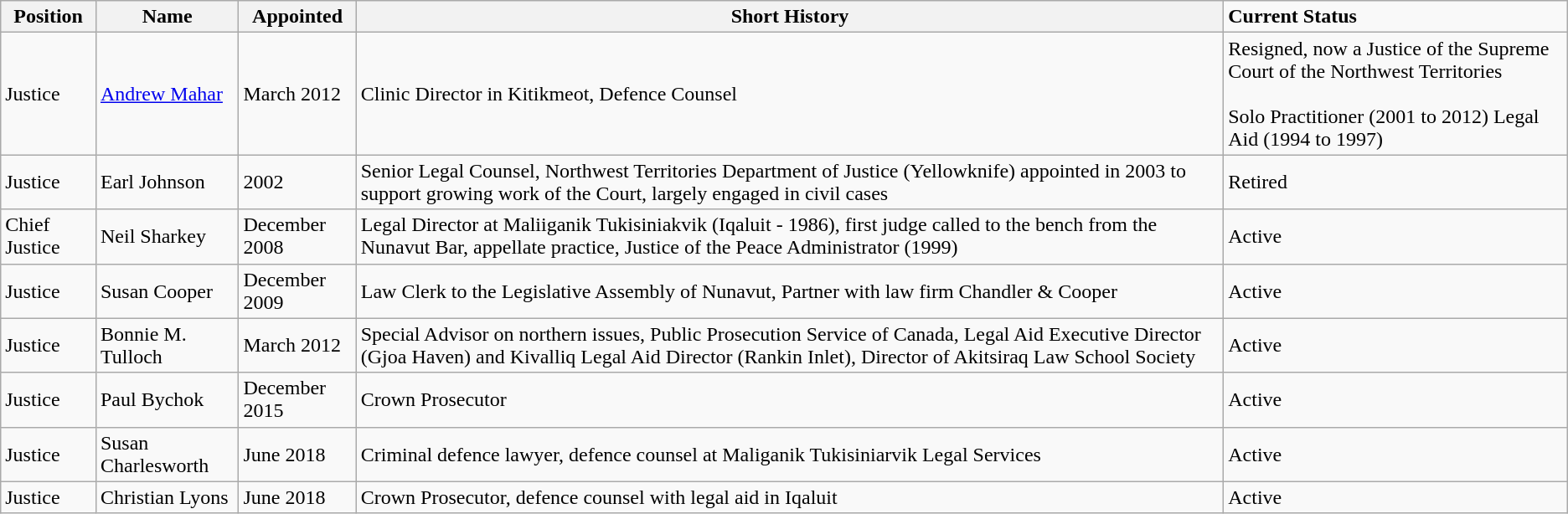<table class="wikitable">
<tr>
<th>Position</th>
<th>Name</th>
<th>Appointed</th>
<th>Short History</th>
<td><strong>Current Status</strong></td>
</tr>
<tr>
<td>Justice</td>
<td><a href='#'>Andrew Mahar</a></td>
<td>March 2012</td>
<td>Clinic Director in Kitikmeot, Defence Counsel</td>
<td>Resigned, now a Justice of the Supreme Court of the Northwest Territories<br><br>Solo Practitioner (2001 to 2012)
Legal Aid (1994 to 1997)</td>
</tr>
<tr>
<td>Justice</td>
<td>Earl Johnson</td>
<td>2002</td>
<td>Senior Legal Counsel, Northwest Territories Department of Justice (Yellowknife) appointed in 2003 to support growing work of the Court, largely engaged in civil cases</td>
<td>Retired</td>
</tr>
<tr>
<td>Chief Justice</td>
<td>Neil Sharkey </td>
<td>December 2008</td>
<td>Legal Director at Maliiganik Tukisiniakvik (Iqaluit - 1986), first judge called to the bench from the Nunavut Bar, appellate practice, Justice of the Peace Administrator (1999)</td>
<td>Active</td>
</tr>
<tr>
<td>Justice</td>
<td>Susan Cooper</td>
<td>December 2009</td>
<td>Law Clerk to the Legislative Assembly of Nunavut, Partner with law firm Chandler & Cooper</td>
<td>Active</td>
</tr>
<tr>
<td>Justice</td>
<td>Bonnie M. Tulloch</td>
<td>March 2012</td>
<td>Special Advisor on northern issues, Public Prosecution Service of Canada, Legal Aid Executive Director (Gjoa Haven) and Kivalliq Legal Aid Director (Rankin Inlet), Director of Akitsiraq Law School Society</td>
<td>Active</td>
</tr>
<tr>
<td>Justice</td>
<td>Paul Bychok</td>
<td>December 2015</td>
<td>Crown Prosecutor</td>
<td>Active</td>
</tr>
<tr>
<td>Justice</td>
<td>Susan Charlesworth</td>
<td>June 2018</td>
<td>Criminal defence lawyer, defence counsel at Maliganik Tukisiniarvik Legal Services</td>
<td>Active</td>
</tr>
<tr>
<td>Justice</td>
<td>Christian Lyons</td>
<td>June 2018</td>
<td>Crown Prosecutor, defence counsel with legal aid in Iqaluit</td>
<td>Active</td>
</tr>
</table>
